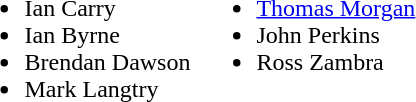<table>
<tr style="vertical-align:top">
<td><br><ul><li> Ian Carry</li><li> Ian Byrne</li><li> Brendan Dawson</li><li> Mark Langtry</li></ul></td>
<td><br><ul><li> <a href='#'>Thomas Morgan</a></li><li> John Perkins</li><li> Ross Zambra</li></ul></td>
</tr>
</table>
